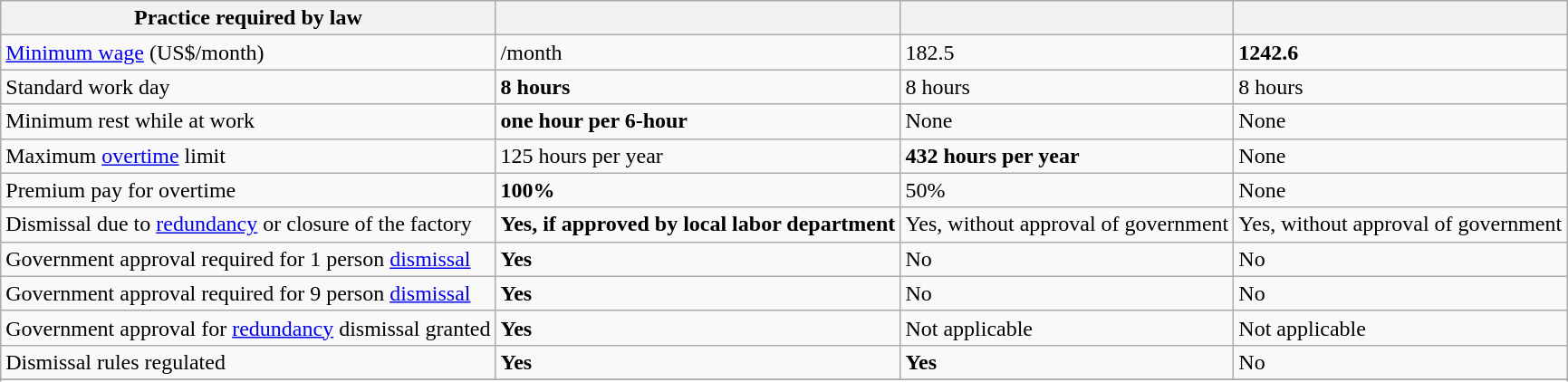<table class="wikitable sortable">
<tr>
<th>Practice required by law</th>
<th></th>
<th></th>
<th></th>
</tr>
<tr>
<td><a href='#'>Minimum wage</a> (US$/month)</td>
<td> /month</td>
<td>182.5</td>
<td><strong>1242.6</strong></td>
</tr>
<tr>
<td>Standard work day</td>
<td><strong>8 hours</strong></td>
<td>8 hours</td>
<td>8 hours</td>
</tr>
<tr>
<td>Minimum rest while at work</td>
<td><strong>one hour per 6-hour</strong></td>
<td>None</td>
<td>None</td>
</tr>
<tr>
<td>Maximum <a href='#'>overtime</a> limit</td>
<td>125 hours per year </td>
<td><strong>432 hours per year</strong></td>
<td>None</td>
</tr>
<tr>
<td>Premium pay for overtime</td>
<td><strong>100%</strong></td>
<td>50%</td>
<td>None</td>
</tr>
<tr>
<td>Dismissal due to <a href='#'>redundancy</a> or closure of the factory</td>
<td><strong>Yes, if approved by local labor department</strong></td>
<td>Yes, without approval of government</td>
<td>Yes, without approval of government</td>
</tr>
<tr>
<td>Government approval required for 1 person <a href='#'>dismissal</a></td>
<td><strong>Yes</strong></td>
<td>No</td>
<td>No</td>
</tr>
<tr>
<td>Government approval required for 9 person <a href='#'>dismissal</a></td>
<td><strong>Yes</strong></td>
<td>No</td>
<td>No</td>
</tr>
<tr>
<td>Government approval for <a href='#'>redundancy</a> dismissal granted</td>
<td><strong>Yes</strong></td>
<td>Not applicable</td>
<td>Not applicable</td>
</tr>
<tr>
<td>Dismissal rules regulated</td>
<td><strong>Yes</strong></td>
<td><strong>Yes</strong></td>
<td>No</td>
</tr>
<tr>
</tr>
<tr>
</tr>
</table>
